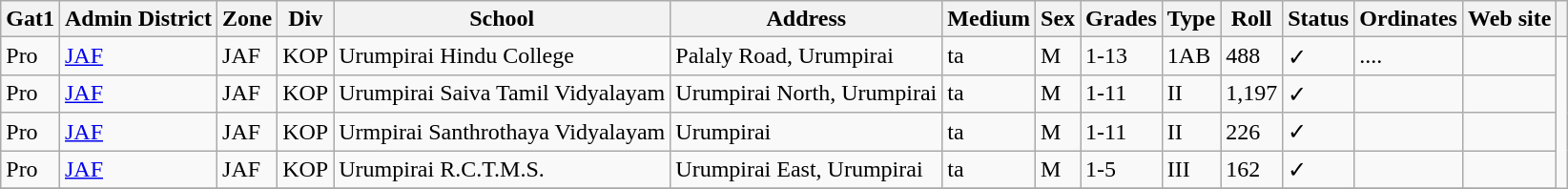<table class="wikitable">
<tr>
<th>Gat1</th>
<th>Admin District</th>
<th>Zone</th>
<th>Div</th>
<th>School</th>
<th>Address</th>
<th>Medium</th>
<th>Sex</th>
<th>Grades</th>
<th>Type</th>
<th>Roll</th>
<th>Status</th>
<th>Ordinates</th>
<th>Web site</th>
<th></th>
</tr>
<tr>
<td>Pro</td>
<td><a href='#'>JAF</a></td>
<td>JAF</td>
<td>KOP</td>
<td>Urumpirai Hindu College</td>
<td>Palaly Road, Urumpirai</td>
<td>ta</td>
<td>M</td>
<td>1-13</td>
<td>1AB</td>
<td>488</td>
<td>✓</td>
<td>....</td>
<td></td>
</tr>
<tr>
<td>Pro</td>
<td><a href='#'>JAF</a></td>
<td>JAF</td>
<td>KOP</td>
<td>Urumpirai Saiva Tamil Vidyalayam</td>
<td>Urumpirai North, Urumpirai</td>
<td>ta</td>
<td>M</td>
<td>1-11</td>
<td>II</td>
<td>1,197</td>
<td>✓</td>
<td></td>
<td></td>
</tr>
<tr>
<td>Pro</td>
<td><a href='#'>JAF</a></td>
<td>JAF</td>
<td>KOP</td>
<td>Urmpirai Santhrothaya Vidyalayam</td>
<td>Urumpirai</td>
<td>ta</td>
<td>M</td>
<td>1-11</td>
<td>II</td>
<td>226</td>
<td>✓</td>
<td></td>
<td></td>
</tr>
<tr>
<td>Pro</td>
<td><a href='#'>JAF</a></td>
<td>JAF</td>
<td>KOP</td>
<td>Urumpirai R.C.T.M.S.</td>
<td>Urumpirai East, Urumpirai</td>
<td>ta</td>
<td>M</td>
<td>1-5</td>
<td>III</td>
<td>162</td>
<td>✓</td>
<td></td>
<td></td>
</tr>
<tr>
</tr>
</table>
